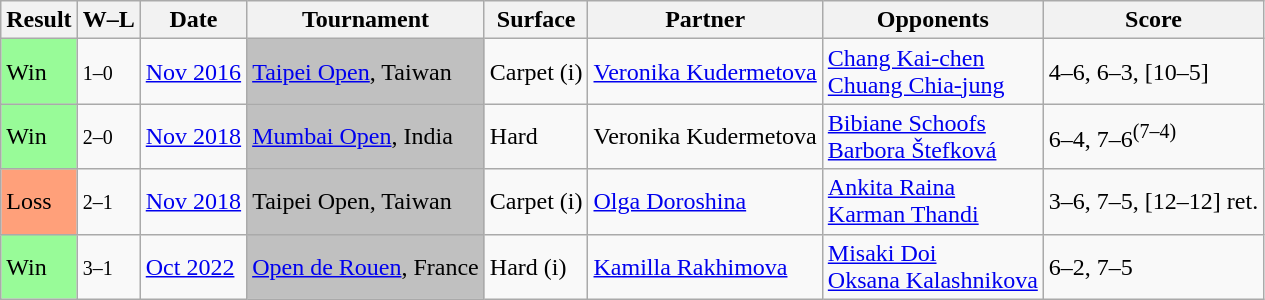<table class="sortable wikitable">
<tr>
<th>Result</th>
<th class="unsortable">W–L</th>
<th>Date</th>
<th>Tournament</th>
<th>Surface</th>
<th>Partner</th>
<th>Opponents</th>
<th class="unsortable">Score</th>
</tr>
<tr>
<td style="background:#98fb98;">Win</td>
<td><small>1–0</small></td>
<td><a href='#'>Nov 2016</a></td>
<td style="background:silver;"><a href='#'>Taipei Open</a>, Taiwan</td>
<td>Carpet (i)</td>
<td> <a href='#'>Veronika Kudermetova</a></td>
<td> <a href='#'>Chang Kai-chen</a> <br>  <a href='#'>Chuang Chia-jung</a></td>
<td>4–6, 6–3, [10–5]</td>
</tr>
<tr>
<td style="background:#98fb98;">Win</td>
<td><small>2–0</small></td>
<td><a href='#'>Nov 2018</a></td>
<td style="background:silver;"><a href='#'>Mumbai Open</a>, India</td>
<td>Hard</td>
<td> Veronika Kudermetova</td>
<td> <a href='#'>Bibiane Schoofs</a> <br>  <a href='#'>Barbora Štefková</a></td>
<td>6–4, 7–6<sup>(7–4)</sup></td>
</tr>
<tr>
<td style="background:#ffa07a;">Loss</td>
<td><small>2–1</small></td>
<td><a href='#'>Nov 2018</a></td>
<td style="background:silver;">Taipei Open, Taiwan</td>
<td>Carpet (i)</td>
<td> <a href='#'>Olga Doroshina</a></td>
<td> <a href='#'>Ankita Raina</a> <br>  <a href='#'>Karman Thandi</a></td>
<td>3–6, 7–5, [12–12] ret.</td>
</tr>
<tr>
<td style="background:#98fb98;">Win</td>
<td><small>3–1</small></td>
<td><a href='#'>Oct 2022</a></td>
<td style="background:silver;"><a href='#'>Open de Rouen</a>, France</td>
<td>Hard (i)</td>
<td> <a href='#'>Kamilla Rakhimova</a></td>
<td> <a href='#'>Misaki Doi</a> <br>  <a href='#'>Oksana Kalashnikova</a></td>
<td>6–2, 7–5</td>
</tr>
</table>
